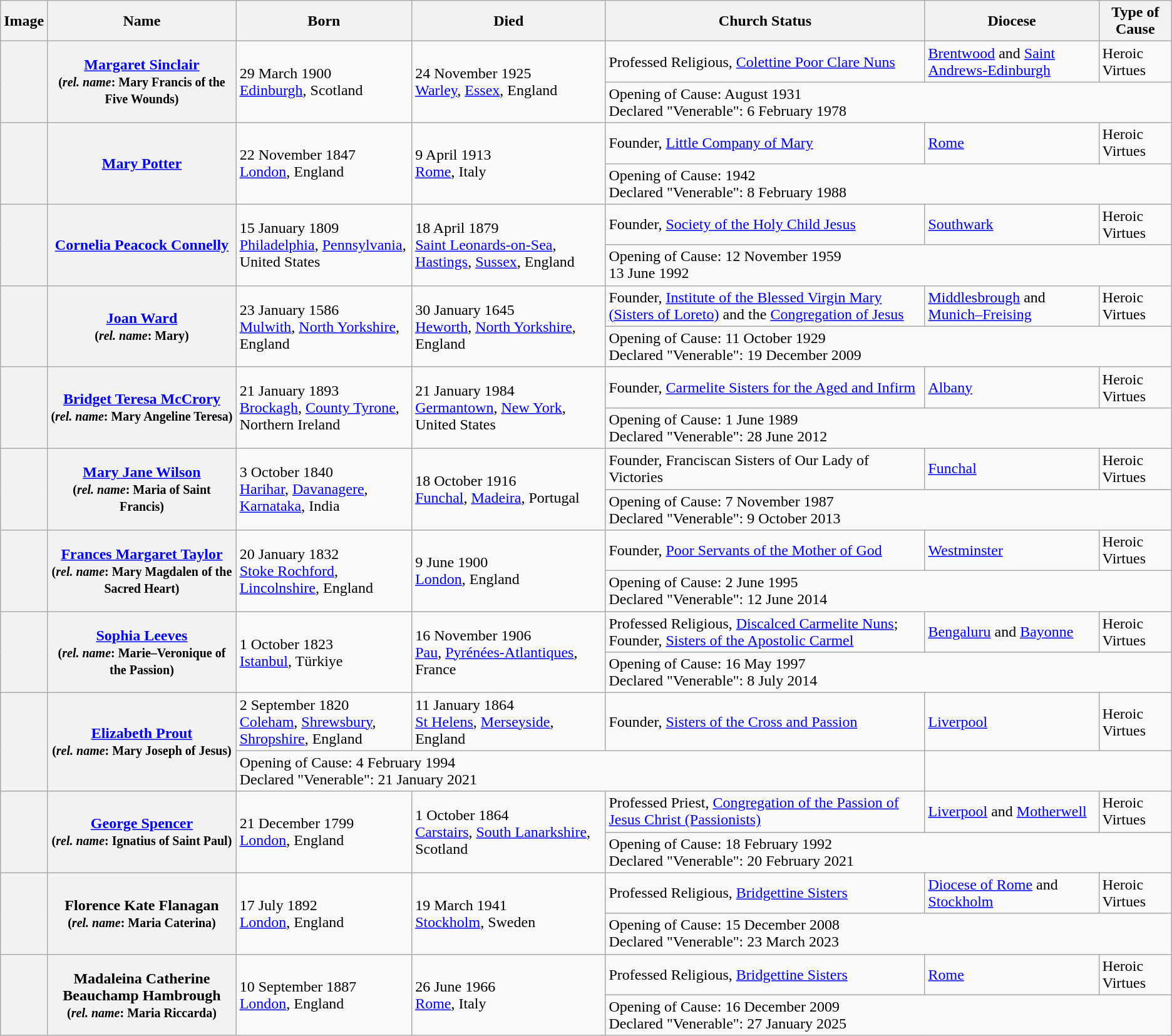<table class="wikitable">
<tr>
<th class="unportable">Image</th>
<th>Name</th>
<th>Born</th>
<th>Died</th>
<th>Church Status</th>
<th>Diocese</th>
<th>Type of Cause</th>
</tr>
<tr>
<th scope="row" rowspan="2"></th>
<th rowspan="2"><a href='#'>Margaret Sinclair</a> <br><small>(<em>rel. name</em>: Mary Francis of the Five Wounds)</small></th>
<td rowspan="2">29 March 1900 <br><a href='#'>Edinburgh</a>, Scotland</td>
<td rowspan="2">24 November 1925 <br><a href='#'>Warley</a>, <a href='#'>Essex</a>, England</td>
<td>Professed Religious, <a href='#'>Colettine Poor Clare Nuns</a></td>
<td><a href='#'>Brentwood</a> and <a href='#'>Saint Andrews-Edinburgh</a></td>
<td>Heroic Virtues</td>
</tr>
<tr>
<td colspan="3">Opening of Cause: August 1931 <br>Declared "Venerable": 6 February 1978</td>
</tr>
<tr>
<th scope="row" rowspan="2"></th>
<th rowspan="2"><a href='#'>Mary Potter</a></th>
<td rowspan="2">22 November 1847 <br><a href='#'>London</a>, England</td>
<td rowspan="2">9 April 1913 <br><a href='#'>Rome</a>, Italy</td>
<td>Founder, <a href='#'>Little Company of Mary</a></td>
<td><a href='#'>Rome</a></td>
<td>Heroic Virtues</td>
</tr>
<tr>
<td colspan="3">Opening of Cause: 1942 <br>Declared "Venerable": 8 February 1988</td>
</tr>
<tr>
<th scope="row" rowspan="2"></th>
<th rowspan="2"><a href='#'>Cornelia Peacock Connelly</a></th>
<td rowspan="2">15 January 1809 <br><a href='#'>Philadelphia</a>, <a href='#'>Pennsylvania</a>, United States</td>
<td rowspan="2">18 April 1879 <br><a href='#'>Saint Leonards-on-Sea</a>, <a href='#'>Hastings</a>, <a href='#'>Sussex</a>, England</td>
<td>Founder, <a href='#'>Society of the Holy Child Jesus</a></td>
<td><a href='#'>Southwark</a></td>
<td>Heroic Virtues</td>
</tr>
<tr>
<td colspan="3">Opening of Cause: 12 November 1959 <br>13 June 1992</td>
</tr>
<tr>
<th scope="row" rowspan="2"></th>
<th rowspan="2"><a href='#'>Joan Ward</a> <br><small>(<em>rel. name</em>: Mary)</small></th>
<td rowspan="2">23 January 1586 <br><a href='#'>Mulwith</a>, <a href='#'>North Yorkshire</a>, England</td>
<td rowspan="2">30 January 1645 <br><a href='#'>Heworth</a>, <a href='#'>North Yorkshire</a>, England</td>
<td>Founder, <a href='#'>Institute of the Blessed Virgin Mary (Sisters of Loreto)</a> and the <a href='#'>Congregation of Jesus</a></td>
<td><a href='#'>Middlesbrough</a> and <a href='#'>Munich–Freising</a></td>
<td>Heroic Virtues</td>
</tr>
<tr>
<td colspan="3">Opening of Cause: 11 October 1929 <br>Declared "Venerable": 19 December 2009</td>
</tr>
<tr>
<th scope="row" rowspan="2"></th>
<th rowspan="2"><a href='#'>Bridget Teresa McCrory</a> <br><small>(<em>rel. name</em>: Mary Angeline Teresa)</small></th>
<td rowspan="2">21 January 1893 <br><a href='#'>Brockagh</a>, <a href='#'>County Tyrone</a>, Northern Ireland</td>
<td rowspan="2">21 January 1984 <br><a href='#'>Germantown</a>, <a href='#'>New York</a>, United States</td>
<td>Founder, <a href='#'>Carmelite Sisters for the Aged and Infirm</a></td>
<td><a href='#'>Albany</a></td>
<td>Heroic Virtues</td>
</tr>
<tr>
<td colspan="3">Opening of Cause: 1 June 1989 <br>Declared "Venerable": 28 June 2012</td>
</tr>
<tr>
<th scope="row" rowspan="2"></th>
<th rowspan="2"><a href='#'>Mary Jane Wilson</a><br><small>(<em>rel. name</em>: Maria of Saint Francis)</small></th>
<td rowspan="2">3 October 1840 <br><a href='#'>Harihar</a>, <a href='#'>Davanagere</a>, <a href='#'>Karnataka</a>, India</td>
<td rowspan="2">18 October 1916 <br><a href='#'>Funchal</a>, <a href='#'>Madeira</a>, Portugal</td>
<td>Founder, Franciscan Sisters of Our Lady of Victories</td>
<td><a href='#'>Funchal</a></td>
<td>Heroic Virtues</td>
</tr>
<tr>
<td colspan="3">Opening of Cause: 7 November 1987 <br>Declared "Venerable": 9 October 2013</td>
</tr>
<tr>
<th scope="row" rowspan="2"></th>
<th rowspan="2"><a href='#'>Frances Margaret Taylor</a> <br><small>(<em>rel. name</em>: Mary Magdalen of the Sacred Heart)</small></th>
<td rowspan="2">20 January 1832 <br><a href='#'>Stoke Rochford</a>, <a href='#'>Lincolnshire</a>, England</td>
<td rowspan="2">9 June 1900 <br><a href='#'>London</a>, England</td>
<td>Founder, <a href='#'>Poor Servants of the Mother of God</a></td>
<td><a href='#'>Westminster</a></td>
<td>Heroic Virtues</td>
</tr>
<tr>
<td colspan="3">Opening of Cause: 2 June 1995 <br>Declared "Venerable": 12 June 2014</td>
</tr>
<tr>
<th scope="row" rowspan="2"></th>
<th rowspan="2"><a href='#'>Sophia Leeves</a> <br><small>(<em>rel. name</em>: Marie–Veronique of the Passion)</small></th>
<td rowspan="2">1 October 1823 <br><a href='#'>Istanbul</a>, Türkiye</td>
<td rowspan="2">16 November 1906 <br><a href='#'>Pau</a>, <a href='#'>Pyrénées-Atlantiques</a>, France</td>
<td>Professed Religious, <a href='#'>Discalced Carmelite Nuns</a>; Founder, <a href='#'>Sisters of the Apostolic Carmel</a></td>
<td><a href='#'>Bengaluru</a> and <a href='#'>Bayonne</a></td>
<td>Heroic Virtues</td>
</tr>
<tr>
<td colspan="3">Opening of Cause: 16 May 1997 <br>Declared "Venerable": 8 July 2014</td>
</tr>
<tr>
<th scope="row" rowspan="2"></th>
<th rowspan="2"><a href='#'>Elizabeth Prout</a> <br><small>(<em>rel. name</em>: Mary Joseph of Jesus)</small></th>
<td>2 September 1820 <br><a href='#'>Coleham</a>, <a href='#'>Shrewsbury</a>, <a href='#'>Shropshire</a>, England</td>
<td>11 January 1864 <br><a href='#'>St Helens</a>, <a href='#'>Merseyside</a>, England</td>
<td>Founder, <a href='#'>Sisters of the Cross and Passion</a></td>
<td><a href='#'>Liverpool</a></td>
<td>Heroic Virtues</td>
</tr>
<tr>
<td colspan="3">Opening of Cause: 4 February 1994 <br>Declared "Venerable": 21 January 2021</td>
</tr>
<tr>
<th scope="row" rowspan="2"></th>
<th rowspan="2"><a href='#'>George Spencer</a> <br><small>(<em>rel. name</em>: Ignatius of Saint Paul)</small></th>
<td rowspan="2">21 December 1799 <br><a href='#'>London</a>, England</td>
<td rowspan="2">1 October 1864 <br><a href='#'>Carstairs</a>, <a href='#'>South Lanarkshire</a>, Scotland</td>
<td>Professed Priest, <a href='#'>Congregation of the Passion of Jesus Christ (Passionists)</a></td>
<td><a href='#'>Liverpool</a> and <a href='#'>Motherwell</a></td>
<td>Heroic Virtues</td>
</tr>
<tr>
<td colspan="3">Opening of Cause: 18 February 1992 <br>Declared "Venerable": 20 February 2021</td>
</tr>
<tr>
<th scope="row" rowspan="2"></th>
<th rowspan="2">Florence Kate Flanagan <br><small>(<em>rel. name</em>: Maria Caterina)</small></th>
<td rowspan="2">17 July 1892 <br><a href='#'>London</a>, England</td>
<td rowspan="2">19 March 1941 <br><a href='#'>Stockholm</a>, Sweden</td>
<td>Professed Religious, <a href='#'>Bridgettine Sisters</a></td>
<td><a href='#'>Diocese of Rome</a> and <a href='#'>Stockholm</a></td>
<td>Heroic Virtues</td>
</tr>
<tr>
<td colspan="3">Opening of Cause: 15 December 2008 <br>Declared "Venerable": 23 March 2023</td>
</tr>
<tr>
<th scope="row" rowspan="2"></th>
<th rowspan="2">Madaleina Catherine Beauchamp Hambrough <br><small>(<em>rel. name</em>: Maria Riccarda)</small></th>
<td rowspan="2">10 September 1887 <br><a href='#'>London</a>, England</td>
<td rowspan="2">26 June 1966 <br><a href='#'>Rome</a>, Italy</td>
<td>Professed Religious, <a href='#'>Bridgettine Sisters</a></td>
<td><a href='#'>Rome</a></td>
<td>Heroic Virtues</td>
</tr>
<tr>
<td colspan="3">Opening of Cause: 16 December 2009 <br>Declared "Venerable": 27 January 2025</td>
</tr>
</table>
